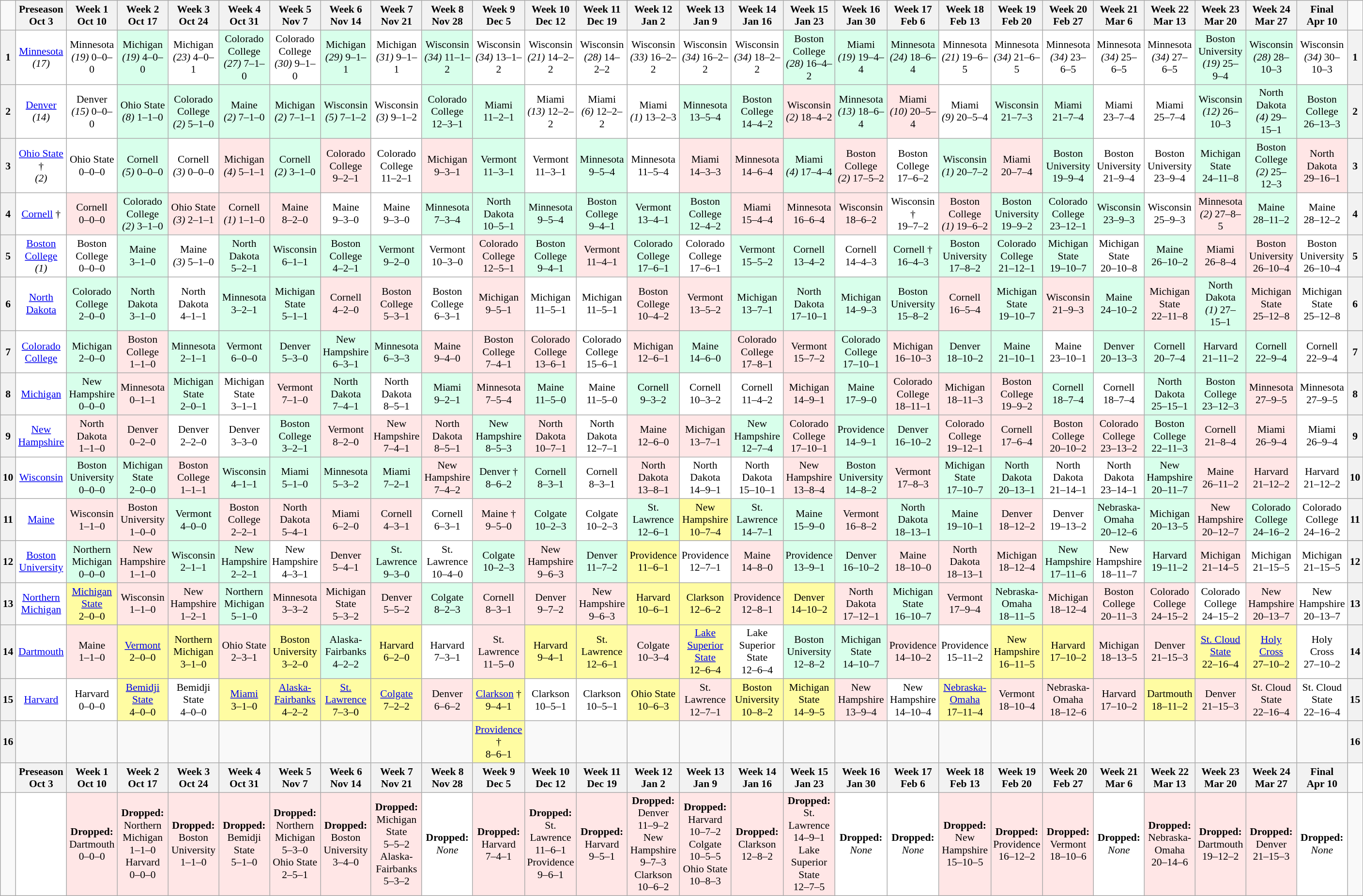<table class="wikitable" style="text-align:center; font-size:90%;">
<tr>
<td></td>
<th>Preseason<br>Oct 3</th>
<th>Week 1<br>Oct 10</th>
<th>Week 2<br>Oct 17</th>
<th>Week 3<br>Oct 24</th>
<th>Week 4<br>Oct 31</th>
<th>Week 5<br>Nov 7</th>
<th>Week 6<br>Nov 14</th>
<th>Week 7<br>Nov 21</th>
<th>Week 8<br>Nov 28</th>
<th>Week 9<br>Dec 5</th>
<th>Week 10<br>Dec 12</th>
<th>Week 11<br>Dec 19</th>
<th>Week 12<br>Jan 2</th>
<th>Week 13<br>Jan 9</th>
<th>Week 14<br>Jan 16</th>
<th>Week 15<br>Jan 23</th>
<th>Week 16<br>Jan 30</th>
<th>Week 17<br>Feb 6</th>
<th>Week 18<br>Feb 13</th>
<th>Week 19<br>Feb 20</th>
<th>Week 20<br>Feb 27</th>
<th>Week 21<br>Mar 6</th>
<th>Week 22<br>Mar 13</th>
<th>Week 23<br>Mar 20</th>
<th>Week 24<br>Mar 27</th>
<th>Final<br>Apr 10</th>
<td></td>
</tr>
<tr>
<th>1</th>
<td bgcolor=white><a href='#'>Minnesota</a><br><em>(17)</em></td>
<td bgcolor=white>Minnesota<br><em>(19)</em> 0–0–0</td>
<td bgcolor=D8FFEB>Michigan<br><em>(19)</em> 4–0–0</td>
<td bgcolor=white>Michigan<br><em>(23)</em> 4–0–1</td>
<td bgcolor=D8FFEB>Colorado College<br><em>(27)</em> 7–1–0</td>
<td bgcolor=white>Colorado College<br><em>(30)</em> 9–1–0</td>
<td bgcolor=D8FFEB>Michigan<br><em>(29)</em> 9–1–1</td>
<td bgcolor=white>Michigan<br><em>(31)</em> 9–1–1</td>
<td bgcolor=D8FFEB>Wisconsin<br><em>(34)</em> 11–1–2</td>
<td bgcolor=white>Wisconsin<br><em>(34)</em> 13–1–2</td>
<td bgcolor=white>Wisconsin<br><em>(21)</em> 14–2–2</td>
<td bgcolor=white>Wisconsin<br><em>(28)</em> 14–2–2</td>
<td bgcolor=white>Wisconsin<br><em>(33)</em> 16–2–2</td>
<td bgcolor=white>Wisconsin<br><em>(34)</em> 16–2–2</td>
<td bgcolor=white>Wisconsin<br><em>(34)</em> 18–2–2</td>
<td bgcolor=D8FFEB>Boston College<br><em>(28)</em> 16–4–2</td>
<td bgcolor=D8FFEB>Miami<br><em>(19)</em> 19–4–4</td>
<td bgcolor=D8FFEB>Minnesota<br><em>(24)</em> 18–6–4</td>
<td bgcolor=white>Minnesota<br><em>(21)</em> 19–6–5</td>
<td bgcolor=white>Minnesota<br><em>(34)</em> 21–6–5</td>
<td bgcolor=white>Minnesota<br><em>(34)</em> 23–6–5</td>
<td bgcolor=white>Minnesota<br><em>(34)</em> 25–6–5</td>
<td bgcolor=white>Minnesota<br><em>(34)</em> 27–6–5</td>
<td bgcolor=D8FFEB>Boston University<br><em>(19)</em> 25–9–4</td>
<td bgcolor=D8FFEB>Wisconsin<br><em>(28)</em> 28–10–3</td>
<td bgcolor=white>Wisconsin<br><em>(34)</em> 30–10–3</td>
<th>1</th>
</tr>
<tr>
<th>2</th>
<td bgcolor=white><a href='#'>Denver</a><br><em>(14)</em></td>
<td bgcolor=white>Denver<br><em>(15)</em> 0–0–0</td>
<td bgcolor=D8FFEB>Ohio State<br><em>(8)</em> 1–1–0</td>
<td bgcolor=D8FFEB>Colorado College<br><em>(2)</em> 5–1–0</td>
<td bgcolor=D8FFEB>Maine<br><em>(2)</em> 7–1–0</td>
<td bgcolor=D8FFEB>Michigan<br><em>(2)</em> 7–1–1</td>
<td bgcolor=D8FFEB>Wisconsin<br><em>(5)</em> 7–1–2</td>
<td bgcolor=white>Wisconsin<br><em>(3)</em> 9–1–2</td>
<td bgcolor=D8FFEB>Colorado College<br>12–3–1</td>
<td bgcolor=D8FFEB>Miami<br>11–2–1</td>
<td bgcolor=white>Miami<br><em>(13)</em> 12–2–2</td>
<td bgcolor=white>Miami<br><em>(6)</em> 12–2–2</td>
<td bgcolor=white>Miami<br><em>(1)</em> 13–2–3</td>
<td bgcolor=D8FFEB>Minnesota<br>13–5–4</td>
<td bgcolor=D8FFEB>Boston College<br>14–4–2</td>
<td bgcolor=FFE6E6>Wisconsin<br><em>(2)</em> 18–4–2</td>
<td bgcolor=D8FFEB>Minnesota<br><em>(13)</em> 18–6–4</td>
<td bgcolor=FFE6E6>Miami<br><em>(10)</em> 20–5–4</td>
<td bgcolor=white>Miami<br><em>(9)</em> 20–5–4</td>
<td bgcolor=D8FFEB>Wisconsin<br>21–7–3</td>
<td bgcolor=D8FFEB>Miami<br>21–7–4</td>
<td bgcolor=white>Miami<br>23–7–4</td>
<td bgcolor=white>Miami<br>25–7–4</td>
<td bgcolor=D8FFEB>Wisconsin<br><em>(12)</em> 26–10–3</td>
<td bgcolor=D8FFEB>North Dakota<br><em>(4)</em> 29–15–1</td>
<td bgcolor=D8FFEB>Boston College<br>26–13–3</td>
<th>2</th>
</tr>
<tr>
<th>3</th>
<td bgcolor=white><a href='#'>Ohio State</a> †<br><em>(2)</em></td>
<td bgcolor=white>Ohio State<br>0–0–0</td>
<td bgcolor=D8FFEB>Cornell<br><em>(5)</em> 0–0–0</td>
<td bgcolor=white>Cornell<br><em>(3)</em> 0–0–0</td>
<td bgcolor=FFE6E6>Michigan<br><em>(4)</em> 5–1–1</td>
<td bgcolor=D8FFEB>Cornell<br><em>(2)</em> 3–1–0</td>
<td bgcolor=FFE6E6>Colorado College<br>9–2–1</td>
<td bgcolor=white>Colorado College<br>11–2–1</td>
<td bgcolor=FFE6E6>Michigan<br>9–3–1</td>
<td bgcolor=D8FFEB>Vermont<br>11–3–1</td>
<td bgcolor=white>Vermont<br>11–3–1</td>
<td bgcolor=D8FFEB>Minnesota<br>9–5–4</td>
<td bgcolor=white>Minnesota<br>11–5–4</td>
<td bgcolor=FFE6E6>Miami<br>14–3–3</td>
<td bgcolor=FFE6E6>Minnesota<br>14–6–4</td>
<td bgcolor=D8FFEB>Miami<br><em>(4)</em> 17–4–4</td>
<td bgcolor=FFE6E6>Boston College<br><em>(2)</em> 17–5–2</td>
<td bgcolor=white>Boston College<br>17–6–2</td>
<td bgcolor=D8FFEB>Wisconsin<br><em>(1)</em> 20–7–2</td>
<td bgcolor=FFE6E6>Miami<br>20–7–4</td>
<td bgcolor=D8FFEB>Boston University<br>19–9–4</td>
<td bgcolor=white>Boston University<br>21–9–4</td>
<td bgcolor=white>Boston University<br>23–9–4</td>
<td bgcolor=D8FFEB>Michigan State<br>24–11–8</td>
<td bgcolor=D8FFEB>Boston College<br><em>(2)</em> 25–12–3</td>
<td bgcolor=FFE6E6>North Dakota<br>29–16–1</td>
<th>3</th>
</tr>
<tr>
<th>4</th>
<td bgcolor=white><a href='#'>Cornell</a> †</td>
<td bgcolor=FFE6E6>Cornell<br>0–0–0</td>
<td bgcolor=D8FFEB>Colorado College<br><em>(2)</em> 3–1–0</td>
<td bgcolor=FFE6E6>Ohio State<br><em>(3)</em> 2–1–1</td>
<td bgcolor=FFE6E6>Cornell<br><em>(1)</em> 1–1–0</td>
<td bgcolor=FFE6E6>Maine<br>8–2–0</td>
<td bgcolor=white>Maine<br>9–3–0</td>
<td bgcolor=white>Maine<br>9–3–0</td>
<td bgcolor=D8FFEB>Minnesota<br>7–3–4</td>
<td bgcolor=D8FFEB>North Dakota<br>10–5–1</td>
<td bgcolor=D8FFEB>Minnesota<br>9–5–4</td>
<td bgcolor=D8FFEB>Boston College<br>9–4–1</td>
<td bgcolor=D8FFEB>Vermont<br>13–4–1</td>
<td bgcolor=D8FFEB>Boston College<br>12–4–2</td>
<td bgcolor=FFE6E6>Miami<br>15–4–4</td>
<td bgcolor=FFE6E6>Minnesota<br>16–6–4</td>
<td bgcolor=FFE6E6>Wisconsin<br>18–6–2</td>
<td bgcolor=white>Wisconsin †<br>19–7–2</td>
<td bgcolor=FFE6E6>Boston College<br><em>(1)</em> 19–6–2</td>
<td bgcolor=D8FFEB>Boston University<br>19–9–2</td>
<td bgcolor=D8FFEB>Colorado College<br>23–12–1</td>
<td bgcolor=D8FFEB>Wisconsin<br>23–9–3</td>
<td bgcolor=white>Wisconsin<br>25–9–3</td>
<td bgcolor=FFE6E6>Minnesota<br><em>(2)</em> 27–8–5</td>
<td bgcolor=D8FFEB>Maine<br>28–11–2</td>
<td bgcolor=white>Maine<br>28–12–2</td>
<th>4</th>
</tr>
<tr>
<th>5</th>
<td bgcolor=white><a href='#'>Boston College</a><br><em>(1)</em></td>
<td bgcolor=white>Boston College<br>0–0–0</td>
<td bgcolor=D8FFEB>Maine<br>3–1–0</td>
<td bgcolor=white>Maine<br><em>(3)</em> 5–1–0</td>
<td bgcolor=D8FFEB>North Dakota<br>5–2–1</td>
<td bgcolor=D8FFEB>Wisconsin<br>6–1–1</td>
<td bgcolor=D8FFEB>Boston College<br>4–2–1</td>
<td bgcolor=D8FFEB>Vermont<br>9–2–0</td>
<td bgcolor=white>Vermont<br>10–3–0</td>
<td bgcolor=FFE6E6>Colorado College<br>12–5–1</td>
<td bgcolor=D8FFEB>Boston College<br>9–4–1</td>
<td bgcolor=FFE6E6>Vermont<br>11–4–1</td>
<td bgcolor=D8FFEB>Colorado College<br>17–6–1</td>
<td bgcolor=white>Colorado College<br>17–6–1</td>
<td bgcolor=D8FFEB>Vermont<br>15–5–2</td>
<td bgcolor=D8FFEB>Cornell<br>13–4–2</td>
<td bgcolor=white>Cornell<br>14–4–3</td>
<td bgcolor=D8FFEB>Cornell †<br>16–4–3</td>
<td bgcolor=D8FFEB>Boston University<br>17–8–2</td>
<td bgcolor=D8FFEB>Colorado College<br>21–12–1</td>
<td bgcolor=D8FFEB>Michigan State<br>19–10–7</td>
<td bgcolor=white>Michigan State<br>20–10–8</td>
<td bgcolor=D8FFEB>Maine<br>26–10–2</td>
<td bgcolor=FFE6E6>Miami<br>26–8–4</td>
<td bgcolor=FFE6E6>Boston University<br>26–10–4</td>
<td bgcolor=white>Boston University<br>26–10–4</td>
<th>5</th>
</tr>
<tr>
<th>6</th>
<td bgcolor=white><a href='#'>North Dakota</a></td>
<td bgcolor=D8FFEB>Colorado College<br>2–0–0</td>
<td bgcolor=D8FFEB>North Dakota<br>3–1–0</td>
<td bgcolor=white>North Dakota<br>4–1–1</td>
<td bgcolor=D8FFEB>Minnesota<br>3–2–1</td>
<td bgcolor=D8FFEB>Michigan State<br>5–1–1</td>
<td bgcolor=FFE6E6>Cornell<br>4–2–0</td>
<td bgcolor=FFE6E6>Boston College<br>5–3–1</td>
<td bgcolor=white>Boston College<br>6–3–1</td>
<td bgcolor=FFE6E6>Michigan<br>9–5–1</td>
<td bgcolor=white>Michigan<br>11–5–1</td>
<td bgcolor=white>Michigan<br>11–5–1</td>
<td bgcolor=FFE6E6>Boston College<br>10–4–2</td>
<td bgcolor=FFE6E6>Vermont<br>13–5–2</td>
<td bgcolor=D8FFEB>Michigan<br>13–7–1</td>
<td bgcolor=D8FFEB>North Dakota<br>17–10–1</td>
<td bgcolor=D8FFEB>Michigan<br>14–9–3</td>
<td bgcolor=D8FFEB>Boston University<br>15–8–2</td>
<td bgcolor=FFE6E6>Cornell<br>16–5–4</td>
<td bgcolor=D8FFEB>Michigan State<br>19–10–7</td>
<td bgcolor=FFE6E6>Wisconsin<br>21–9–3</td>
<td bgcolor=D8FFEB>Maine<br>24–10–2</td>
<td bgcolor=FFE6E6>Michigan State<br>22–11–8</td>
<td bgcolor=D8FFEB>North Dakota<br><em>(1)</em> 27–15–1</td>
<td bgcolor=FFE6E6>Michigan State<br>25–12–8</td>
<td bgcolor=white>Michigan State<br>25–12–8</td>
<th>6</th>
</tr>
<tr>
<th>7</th>
<td bgcolor=white><a href='#'>Colorado College</a></td>
<td bgcolor=D8FFEB>Michigan<br>2–0–0</td>
<td bgcolor=FFE6E6>Boston College<br>1–1–0</td>
<td bgcolor=D8FFEB>Minnesota<br>2–1–1</td>
<td bgcolor=D8FFEB>Vermont<br>6–0–0</td>
<td bgcolor=D8FFEB>Denver<br>5–3–0</td>
<td bgcolor=D8FFEB>New Hampshire<br>6–3–1</td>
<td bgcolor=D8FFEB>Minnesota<br>6–3–3</td>
<td bgcolor=FFE6E6>Maine<br>9–4–0</td>
<td bgcolor=FFE6E6>Boston College<br>7–4–1</td>
<td bgcolor=FFE6E6>Colorado College<br>13–6–1</td>
<td bgcolor=white>Colorado College<br>15–6–1</td>
<td bgcolor=FFE6E6>Michigan<br>12–6–1</td>
<td bgcolor=D8FFEB>Maine<br>14–6–0</td>
<td bgcolor=FFE6E6>Colorado College<br>17–8–1</td>
<td bgcolor=FFE6E6>Vermont<br>15–7–2</td>
<td bgcolor=D8FFEB>Colorado College<br>17–10–1</td>
<td bgcolor=FFE6E6>Michigan<br>16–10–3</td>
<td bgcolor=D8FFEB>Denver<br>18–10–2</td>
<td bgcolor=D8FFEB>Maine<br>21–10–1</td>
<td bgcolor=white>Maine<br>23–10–1</td>
<td bgcolor=D8FFEB>Denver<br>20–13–3</td>
<td bgcolor=D8FFEB>Cornell<br>20–7–4</td>
<td bgcolor=D8FFEB>Harvard<br>21–11–2</td>
<td bgcolor=D8FFEB>Cornell<br>22–9–4</td>
<td bgcolor=white>Cornell<br>22–9–4</td>
<th>7</th>
</tr>
<tr>
<th>8</th>
<td bgcolor=white><a href='#'>Michigan</a></td>
<td bgcolor=D8FFEB>New Hampshire<br>0–0–0</td>
<td bgcolor=FFE6E6>Minnesota<br>0–1–1</td>
<td bgcolor=D8FFEB>Michigan State<br>2–0–1</td>
<td bgcolor=white>Michigan State<br>3–1–1</td>
<td bgcolor=FFE6E6>Vermont<br>7–1–0</td>
<td bgcolor=D8FFEB>North Dakota<br>7–4–1</td>
<td bgcolor=white>North Dakota<br>8–5–1</td>
<td bgcolor=D8FFEB>Miami<br>9–2–1</td>
<td bgcolor=FFE6E6>Minnesota<br>7–5–4</td>
<td bgcolor=D8FFEB>Maine<br>11–5–0</td>
<td bgcolor=white>Maine<br>11–5–0</td>
<td bgcolor=D8FFEB>Cornell<br>9–3–2</td>
<td bgcolor=white>Cornell<br>10–3–2</td>
<td bgcolor=white>Cornell<br>11–4–2</td>
<td bgcolor=FFE6E6>Michigan<br>14–9–1</td>
<td bgcolor=D8FFEB>Maine<br>17–9–0</td>
<td bgcolor=FFE6E6>Colorado College<br>18–11–1</td>
<td bgcolor=FFE6E6>Michigan<br>18–11–3</td>
<td bgcolor=FFE6E6>Boston College<br>19–9–2</td>
<td bgcolor=D8FFEB>Cornell<br>18–7–4</td>
<td bgcolor=white>Cornell<br>18–7–4</td>
<td bgcolor=D8FFEB>North Dakota<br>25–15–1</td>
<td bgcolor=D8FFEB>Boston College<br>23–12–3</td>
<td bgcolor=FFE6E6>Minnesota<br>27–9–5</td>
<td bgcolor=white>Minnesota<br>27–9–5</td>
<th>8</th>
</tr>
<tr>
<th>9</th>
<td bgcolor=white><a href='#'>New Hampshire</a></td>
<td bgcolor=FFE6E6>North Dakota<br>1–1–0</td>
<td bgcolor=FFE6E6>Denver<br>0–2–0</td>
<td bgcolor=white>Denver<br>2–2–0</td>
<td bgcolor=white>Denver<br>3–3–0</td>
<td bgcolor=D8FFEB>Boston College<br>3–2–1</td>
<td bgcolor=FFE6E6>Vermont<br>8–2–0</td>
<td bgcolor=FFE6E6>New Hampshire<br>7–4–1</td>
<td bgcolor=FFE6E6>North Dakota<br>8–5–1</td>
<td bgcolor=D8FFEB>New Hampshire<br>8–5–3</td>
<td bgcolor=FFE6E6>North Dakota<br>10–7–1</td>
<td bgcolor=white>North Dakota<br>12–7–1</td>
<td bgcolor=FFE6E6>Maine<br>12–6–0</td>
<td bgcolor=FFE6E6>Michigan<br>13–7–1</td>
<td bgcolor=D8FFEB>New Hampshire<br>12–7–4</td>
<td bgcolor=FFE6E6>Colorado College<br>17–10–1</td>
<td bgcolor=D8FFEB>Providence<br>14–9–1</td>
<td bgcolor=D8FFEB>Denver<br>16–10–2</td>
<td bgcolor=FFE6E6>Colorado College<br>19–12–1</td>
<td bgcolor=FFE6E6>Cornell<br>17–6–4</td>
<td bgcolor=FFE6E6>Boston College<br>20–10–2</td>
<td bgcolor=FFE6E6>Colorado College<br>23–13–2</td>
<td bgcolor=D8FFEB>Boston College<br>22–11–3</td>
<td bgcolor=FFE6E6>Cornell<br>21–8–4</td>
<td bgcolor=FFE6E6>Miami<br>26–9–4</td>
<td bgcolor=white>Miami<br>26–9–4</td>
<th>9</th>
</tr>
<tr>
<th>10</th>
<td bgcolor=white><a href='#'>Wisconsin</a></td>
<td bgcolor=D8FFEB>Boston University<br>0–0–0</td>
<td bgcolor=D8FFEB>Michigan State<br>2–0–0</td>
<td bgcolor=FFE6E6>Boston College<br>1–1–1</td>
<td bgcolor=D8FFEB>Wisconsin<br>4–1–1</td>
<td bgcolor=D8FFEB>Miami<br>5–1–0</td>
<td bgcolor=D8FFEB>Minnesota<br>5–3–2</td>
<td bgcolor=D8FFEB>Miami<br>7–2–1</td>
<td bgcolor=FFE6E6>New Hampshire<br>7–4–2</td>
<td bgcolor=D8FFEB>Denver †<br>8–6–2</td>
<td bgcolor=D8FFEB>Cornell<br>8–3–1</td>
<td bgcolor=white>Cornell<br>8–3–1</td>
<td bgcolor=FFE6E6>North Dakota<br>13–8–1</td>
<td bgcolor=white>North Dakota<br>14–9–1</td>
<td bgcolor=white>North Dakota<br>15–10–1</td>
<td bgcolor=FFE6E6>New Hampshire<br>13–8–4</td>
<td bgcolor=D8FFEB>Boston University<br>14–8–2</td>
<td bgcolor=FFE6E6>Vermont<br>17–8–3</td>
<td bgcolor=D8FFEB>Michigan State<br>17–10–7</td>
<td bgcolor=D8FFEB>North Dakota<br>20–13–1</td>
<td bgcolor=white>North Dakota<br>21–14–1</td>
<td bgcolor=white>North Dakota<br>23–14–1</td>
<td bgcolor=D8FFEB>New Hampshire<br>20–11–7</td>
<td bgcolor=FFE6E6>Maine<br>26–11–2</td>
<td bgcolor=FFE6E6>Harvard<br>21–12–2</td>
<td bgcolor=white>Harvard<br>21–12–2</td>
<th>10</th>
</tr>
<tr>
<th>11</th>
<td bgcolor=white><a href='#'>Maine</a></td>
<td bgcolor=FFE6E6>Wisconsin<br>1–1–0</td>
<td bgcolor=FFE6E6>Boston University<br>1–0–0</td>
<td bgcolor=D8FFEB>Vermont<br>4–0–0</td>
<td bgcolor=FFE6E6>Boston College<br>2–2–1</td>
<td bgcolor=FFE6E6>North Dakota<br>5–4–1</td>
<td bgcolor=FFE6E6>Miami<br>6–2–0</td>
<td bgcolor=FFE6E6>Cornell<br>4–3–1</td>
<td bgcolor=white>Cornell<br>6–3–1</td>
<td bgcolor=FFE6E6>Maine †<br>9–5–0</td>
<td bgcolor=D8FFEB>Colgate<br>10–2–3</td>
<td bgcolor=white>Colgate<br>10–2–3</td>
<td bgcolor=D8FFEB>St. Lawrence<br>12–6–1</td>
<td bgcolor=FFFCA2>New Hampshire<br>10–7–4</td>
<td bgcolor=D8FFEB>St. Lawrence<br>14–7–1</td>
<td bgcolor=D8FFEB>Maine<br>15–9–0</td>
<td bgcolor=FFE6E6>Vermont<br>16–8–2</td>
<td bgcolor=D8FFEB>North Dakota<br>18–13–1</td>
<td bgcolor=D8FFEB>Maine<br>19–10–1</td>
<td bgcolor=FFE6E6>Denver<br>18–12–2</td>
<td bgcolor=white>Denver<br>19–13–2</td>
<td bgcolor=D8FFEB>Nebraska-Omaha<br>20–12–6</td>
<td bgcolor=D8FFEB>Michigan<br>20–13–5</td>
<td bgcolor=FFE6E6>New Hampshire<br>20–12–7</td>
<td bgcolor=D8FFEB>Colorado College<br>24–16–2</td>
<td bgcolor=white>Colorado College<br>24–16–2</td>
<th>11</th>
</tr>
<tr>
<th>12</th>
<td bgcolor=white><a href='#'>Boston University</a></td>
<td bgcolor=D8FFEB>Northern Michigan<br>0–0–0</td>
<td bgcolor=FFE6E6>New Hampshire<br>1–1–0</td>
<td bgcolor=D8FFEB>Wisconsin<br>2–1–1</td>
<td bgcolor=D8FFEB>New Hampshire<br>2–2–1</td>
<td bgcolor=white>New Hampshire<br>4–3–1</td>
<td bgcolor=FFE6E6>Denver<br>5–4–1</td>
<td bgcolor=D8FFEB>St. Lawrence<br>9–3–0</td>
<td bgcolor=white>St. Lawrence<br>10–4–0</td>
<td bgcolor=D8FFEB>Colgate<br>10–2–3</td>
<td bgcolor=FFE6E6>New Hampshire<br>9–6–3</td>
<td bgcolor=D8FFEB>Denver<br>11–7–2</td>
<td bgcolor=FFFCA2>Providence<br>11–6–1</td>
<td bgcolor=white>Providence<br>12–7–1</td>
<td bgcolor=FFE6E6>Maine<br>14–8–0</td>
<td bgcolor=D8FFEB>Providence<br>13–9–1</td>
<td bgcolor=D8FFEB>Denver<br>16–10–2</td>
<td bgcolor=FFE6E6>Maine<br>18–10–0</td>
<td bgcolor=FFE6E6>North Dakota<br>18–13–1</td>
<td bgcolor=FFE6E6>Michigan<br>18–12–4</td>
<td bgcolor=D8FFEB>New Hampshire<br>17–11–6</td>
<td bgcolor=white>New Hampshire<br>18–11–7</td>
<td bgcolor=D8FFEB>Harvard<br>19–11–2</td>
<td bgcolor=FFE6E6>Michigan<br>21–14–5</td>
<td bgcolor=white>Michigan<br>21–15–5</td>
<td bgcolor=white>Michigan<br>21–15–5</td>
<th>12</th>
</tr>
<tr>
<th>13</th>
<td bgcolor=white><a href='#'>Northern Michigan</a></td>
<td bgcolor=FFFCA2><a href='#'>Michigan State</a><br>2–0–0</td>
<td bgcolor=FFE6E6>Wisconsin<br>1–1–0</td>
<td bgcolor=FFE6E6>New Hampshire<br>1–2–1</td>
<td bgcolor=D8FFEB>Northern Michigan<br>5–1–0</td>
<td bgcolor=FFE6E6>Minnesota<br>3–3–2</td>
<td bgcolor=FFE6E6>Michigan State<br>5–3–2</td>
<td bgcolor=FFE6E6>Denver<br>5–5–2</td>
<td bgcolor=D8FFEB>Colgate<br>8–2–3</td>
<td bgcolor=FFE6E6>Cornell<br>8–3–1</td>
<td bgcolor=FFE6E6>Denver<br>9–7–2</td>
<td bgcolor=FFE6E6>New Hampshire<br>9–6–3</td>
<td bgcolor=FFFCA2>Harvard<br>10–6–1</td>
<td bgcolor=FFFCA2>Clarkson<br>12–6–2</td>
<td bgcolor=FFE6E6>Providence<br>12–8–1</td>
<td bgcolor=FFFCA2>Denver<br>14–10–2</td>
<td bgcolor=FFE6E6>North Dakota<br>17–12–1</td>
<td bgcolor=D8FFEB>Michigan State<br>16–10–7</td>
<td bgcolor=FFE6E6>Vermont<br>17–9–4</td>
<td bgcolor=D8FFEB>Nebraska-Omaha<br>18–11–5</td>
<td bgcolor=FFE6E6>Michigan<br>18–12–4</td>
<td bgcolor=FFE6E6>Boston College<br>20–11–3</td>
<td bgcolor=FFE6E6>Colorado College<br>24–15–2</td>
<td bgcolor=white>Colorado College<br>24–15–2</td>
<td bgcolor=FFE6E6>New Hampshire<br>20–13–7</td>
<td bgcolor=white>New Hampshire<br>20–13–7</td>
<th>13</th>
</tr>
<tr>
<th>14</th>
<td bgcolor=white><a href='#'>Dartmouth</a></td>
<td bgcolor=FFE6E6>Maine<br>1–1–0</td>
<td bgcolor=FFFCA2><a href='#'>Vermont</a><br>2–0–0</td>
<td bgcolor=FFFCA2>Northern Michigan<br>3–1–0</td>
<td bgcolor=FFE6E6>Ohio State<br>2–3–1</td>
<td bgcolor=FFFCA2>Boston University<br>3–2–0</td>
<td bgcolor=D8FFEB>Alaska-Fairbanks<br>4–2–2</td>
<td bgcolor=FFFCA2>Harvard<br>6–2–0</td>
<td bgcolor=white>Harvard<br>7–3–1</td>
<td bgcolor=FFE6E6>St. Lawrence<br>11–5–0</td>
<td bgcolor=FFFCA2>Harvard<br>9–4–1</td>
<td bgcolor=FFFCA2>St. Lawrence<br>12–6–1</td>
<td bgcolor=FFE6E6>Colgate<br>10–3–4</td>
<td bgcolor=FFFCA2><a href='#'>Lake Superior State</a><br>12–6–4</td>
<td bgcolor=white>Lake Superior State<br>12–6–4</td>
<td bgcolor=D8FFEB>Boston University<br>12–8–2</td>
<td bgcolor=D8FFEB>Michigan State<br>14–10–7</td>
<td bgcolor=FFE6E6>Providence<br>14–10–2</td>
<td bgcolor=white>Providence<br>15–11–2</td>
<td bgcolor=FFFCA2>New Hampshire<br>16–11–5</td>
<td bgcolor=FFFCA2>Harvard<br>17–10–2</td>
<td bgcolor=FFE6E6>Michigan<br>18–13–5</td>
<td bgcolor=FFE6E6>Denver<br>21–15–3</td>
<td bgcolor=FFFCA2><a href='#'>St. Cloud State</a><br>22–16–4</td>
<td bgcolor=FFFCA2><a href='#'>Holy Cross</a><br>27–10–2</td>
<td bgcolor=white>Holy Cross<br>27–10–2</td>
<th>14</th>
</tr>
<tr>
<th>15</th>
<td bgcolor=white><a href='#'>Harvard</a></td>
<td bgcolor=white>Harvard<br>0–0–0</td>
<td bgcolor=FFFCA2><a href='#'>Bemidji State</a><br>4–0–0</td>
<td bgcolor=white>Bemidji State<br>4–0–0</td>
<td bgcolor=FFFCA2><a href='#'>Miami</a><br>3–1–0</td>
<td bgcolor=FFFCA2><a href='#'>Alaska-Fairbanks</a><br>4–2–2</td>
<td bgcolor=FFFCA2><a href='#'>St. Lawrence</a><br>7–3–0</td>
<td bgcolor=FFFCA2><a href='#'>Colgate</a><br>7–2–2</td>
<td bgcolor=FFE6E6>Denver<br>6–6–2</td>
<td bgcolor=FFFCA2><a href='#'>Clarkson</a> †<br>9–4–1</td>
<td bgcolor=white>Clarkson<br>10–5–1</td>
<td bgcolor=white>Clarkson<br>10–5–1</td>
<td bgcolor=FFFCA2>Ohio State<br>10–6–3</td>
<td bgcolor=FFE6E6>St. Lawrence<br>12–7–1</td>
<td bgcolor=FFFCA2>Boston University<br>10–8–2</td>
<td bgcolor=FFFCA2>Michigan State<br>14–9–5</td>
<td bgcolor=FFE6E6>New Hampshire<br>13–9–4</td>
<td bgcolor=white>New Hampshire<br>14–10–4</td>
<td bgcolor=FFFCA2><a href='#'>Nebraska-Omaha</a><br>17–11–4</td>
<td bgcolor=FFE6E6>Vermont<br>18–10–4</td>
<td bgcolor=FFE6E6>Nebraska-Omaha<br>18–12–6</td>
<td bgcolor=FFE6E6>Harvard<br>17–10–2</td>
<td bgcolor=FFFCA2>Dartmouth<br>18–11–2</td>
<td bgcolor=FFE6E6>Denver<br>21–15–3</td>
<td bgcolor=FFE6E6>St. Cloud State<br>22–16–4</td>
<td bgcolor=white>St. Cloud State<br>22–16–4</td>
<th>15</th>
</tr>
<tr>
<th>16</th>
<td></td>
<td></td>
<td></td>
<td></td>
<td></td>
<td></td>
<td></td>
<td></td>
<td></td>
<td bgcolor=FFFCA2><a href='#'>Providence</a> †<br>8–6–1</td>
<td></td>
<td></td>
<td></td>
<td></td>
<td></td>
<td></td>
<td></td>
<td></td>
<td></td>
<td></td>
<td></td>
<td></td>
<td></td>
<td></td>
<td></td>
<td></td>
<th>16</th>
</tr>
<tr>
<td></td>
<th>Preseason<br>Oct 3</th>
<th>Week 1<br>Oct 10</th>
<th>Week 2<br>Oct 17</th>
<th>Week 3<br>Oct 24</th>
<th>Week 4<br>Oct 31</th>
<th>Week 5<br>Nov 7</th>
<th>Week 6<br>Nov 14</th>
<th>Week 7<br>Nov 21</th>
<th>Week 8<br>Nov 28</th>
<th>Week 9<br>Dec 5</th>
<th>Week 10<br>Dec 12</th>
<th>Week 11<br>Dec 19</th>
<th>Week 12<br>Jan 2</th>
<th>Week 13<br>Jan 9</th>
<th>Week 14<br>Jan 16</th>
<th>Week 15<br>Jan 23</th>
<th>Week 16<br>Jan 30</th>
<th>Week 17<br>Feb 6</th>
<th>Week 18<br>Feb 13</th>
<th>Week 19<br>Feb 20</th>
<th>Week 20<br>Feb 27</th>
<th>Week 21<br>Mar 6</th>
<th>Week 22<br>Mar 13</th>
<th>Week 23<br>Mar 20</th>
<th>Week 24<br>Mar 27</th>
<th>Final<br>Apr 10</th>
<td></td>
</tr>
<tr>
<td></td>
<td bgcolor=white></td>
<td bgcolor=FFE6E6><strong>Dropped:</strong><br>Dartmouth<br>0–0–0</td>
<td bgcolor=FFE6E6><strong>Dropped:</strong><br>Northern Michigan<br>1–1–0<br>Harvard<br>0–0–0</td>
<td bgcolor=FFE6E6><strong>Dropped:</strong><br>Boston University<br>1–1–0</td>
<td bgcolor=FFE6E6><strong>Dropped:</strong><br>Bemidji State<br>5–1–0</td>
<td bgcolor=FFE6E6><strong>Dropped:</strong><br>Northern Michigan<br>5–3–0<br>Ohio State<br>2–5–1</td>
<td bgcolor=FFE6E6><strong>Dropped:</strong><br>Boston University<br>3–4–0</td>
<td bgcolor=FFE6E6><strong>Dropped:</strong><br>Michigan State<br>5–5–2<br>Alaska-Fairbanks<br>5–3–2</td>
<td bgcolor=white><strong>Dropped:</strong><br><em>None</em></td>
<td bgcolor=FFE6E6><strong>Dropped:</strong><br>Harvard<br>7–4–1</td>
<td bgcolor=FFE6E6><strong>Dropped:</strong><br>St. Lawrence<br>11–6–1<br>Providence<br>9–6–1</td>
<td bgcolor=FFE6E6><strong>Dropped:</strong><br>Harvard<br>9–5–1</td>
<td bgcolor=FFE6E6><strong>Dropped:</strong><br>Denver<br>11–9–2<br>New Hampshire<br>9–7–3<br>Clarkson<br>10–6–2</td>
<td bgcolor=FFE6E6><strong>Dropped:</strong><br>Harvard<br>10–7–2<br>Colgate<br>10–5–5<br>Ohio State<br>10–8–3</td>
<td bgcolor=FFE6E6><strong>Dropped:</strong><br>Clarkson<br>12–8–2</td>
<td bgcolor=FFE6E6><strong>Dropped:</strong><br>St. Lawrence<br>14–9–1<br>Lake Superior State<br>12–7–5</td>
<td bgcolor=white><strong>Dropped:</strong><br><em>None</em></td>
<td bgcolor=white><strong>Dropped:</strong><br><em>None</em></td>
<td bgcolor=FFE6E6><strong>Dropped:</strong><br>New Hampshire<br>15–10–5</td>
<td bgcolor=FFE6E6><strong>Dropped:</strong><br>Providence<br>16–12–2</td>
<td bgcolor=FFE6E6><strong>Dropped:</strong><br>Vermont<br>18–10–6</td>
<td bgcolor=white><strong>Dropped:</strong><br><em>None</em></td>
<td bgcolor=FFE6E6><strong>Dropped:</strong><br>Nebraska-Omaha<br>20–14–6</td>
<td bgcolor=FFE6E6><strong>Dropped:</strong><br>Dartmouth<br>19–12–2</td>
<td bgcolor=FFE6E6><strong>Dropped:</strong><br>Denver<br>21–15–3</td>
<td bgcolor=white><strong>Dropped:</strong><br><em>None</em></td>
<td></td>
</tr>
</table>
